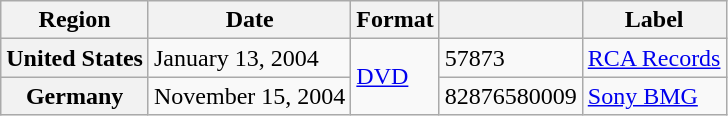<table class="wikitable plainrowheaders">
<tr>
<th style="text-align:center;">Region</th>
<th style="text-align:center;">Date</th>
<th>Format</th>
<th></th>
<th>Label</th>
</tr>
<tr>
<th scope="row">United States</th>
<td>January 13, 2004</td>
<td rowspan="2"><a href='#'>DVD</a></td>
<td>57873</td>
<td><a href='#'>RCA Records</a></td>
</tr>
<tr>
<th scope="row">Germany</th>
<td>November 15, 2004</td>
<td>82876580009</td>
<td><a href='#'>Sony BMG</a></td>
</tr>
</table>
